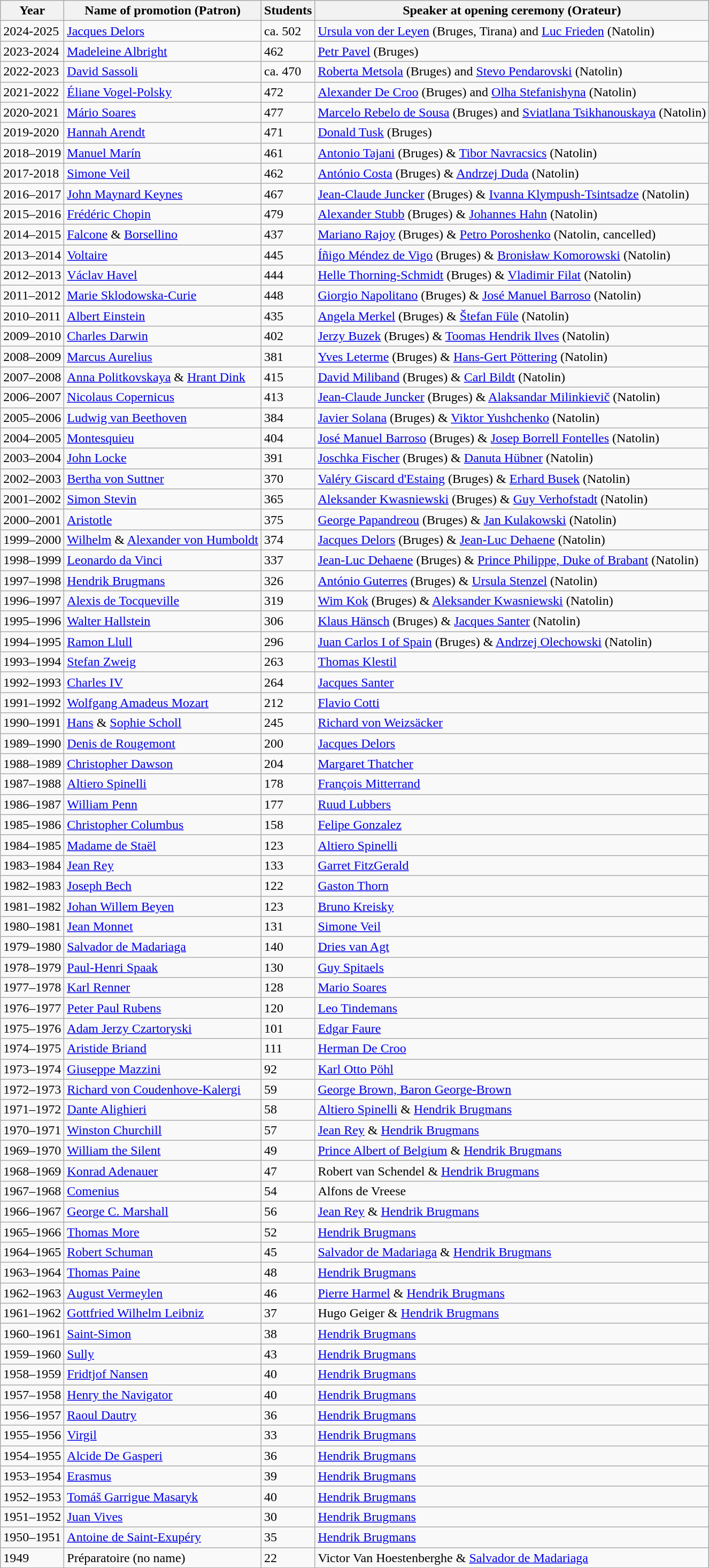<table class="wikitable sortable">
<tr>
<th>Year</th>
<th>Name of promotion (Patron)</th>
<th>Students</th>
<th>Speaker at opening ceremony (Orateur)</th>
</tr>
<tr>
<td>2024-2025</td>
<td><a href='#'>Jacques Delors</a></td>
<td>ca. 502</td>
<td><a href='#'>Ursula von der Leyen</a> (Bruges, Tirana) and <a href='#'>Luc Frieden</a> (Natolin)</td>
</tr>
<tr>
<td>2023-2024</td>
<td><a href='#'>Madeleine Albright</a></td>
<td>462</td>
<td><a href='#'>Petr Pavel</a> (Bruges)</td>
</tr>
<tr>
<td>2022-2023</td>
<td><a href='#'>David Sassoli</a></td>
<td>ca. 470</td>
<td><a href='#'>Roberta Metsola</a> (Bruges) and <a href='#'>Stevo Pendarovski</a> (Natolin)</td>
</tr>
<tr>
<td>2021-2022</td>
<td><a href='#'>Éliane Vogel-Polsky</a></td>
<td>472</td>
<td><a href='#'>Alexander De Croo</a> (Bruges) and <a href='#'>Olha Stefanishyna</a> (Natolin)</td>
</tr>
<tr>
<td>2020-2021</td>
<td><a href='#'>Mário Soares</a></td>
<td>477</td>
<td><a href='#'>Marcelo Rebelo de Sousa</a> (Bruges) and <a href='#'>Sviatlana Tsikhanouskaya</a> (Natolin)</td>
</tr>
<tr>
<td>2019-2020</td>
<td><a href='#'>Hannah Arendt</a></td>
<td>471</td>
<td><a href='#'>Donald Tusk</a> (Bruges)</td>
</tr>
<tr>
<td>2018–2019</td>
<td><a href='#'>Manuel Marín</a></td>
<td>461</td>
<td><a href='#'>Antonio Tajani</a> (Bruges) & <a href='#'>Tibor Navracsics</a> (Natolin)</td>
</tr>
<tr>
<td>2017-2018</td>
<td><a href='#'>Simone Veil</a></td>
<td>462</td>
<td><a href='#'>António Costa</a> (Bruges) & <a href='#'>Andrzej Duda</a> (Natolin)</td>
</tr>
<tr>
<td>2016–2017</td>
<td><a href='#'>John Maynard Keynes</a></td>
<td>467</td>
<td><a href='#'>Jean-Claude Juncker</a> (Bruges) & <a href='#'>Ivanna Klympush-Tsintsadze</a> (Natolin)</td>
</tr>
<tr>
<td>2015–2016</td>
<td><a href='#'>Frédéric Chopin</a></td>
<td>479</td>
<td><a href='#'>Alexander Stubb</a> (Bruges) & <a href='#'>Johannes Hahn</a> (Natolin)</td>
</tr>
<tr>
<td>2014–2015</td>
<td><a href='#'>Falcone</a> & <a href='#'>Borsellino</a></td>
<td>437</td>
<td><a href='#'>Mariano Rajoy</a> (Bruges) & <a href='#'>Petro Poroshenko</a> (Natolin, cancelled)</td>
</tr>
<tr>
<td>2013–2014</td>
<td><a href='#'>Voltaire</a></td>
<td>445</td>
<td><a href='#'>Íñigo Méndez de Vigo</a> (Bruges) & <a href='#'>Bronisław Komorowski</a> (Natolin)</td>
</tr>
<tr>
<td>2012–2013</td>
<td><a href='#'>Václav Havel</a></td>
<td>444</td>
<td><a href='#'>Helle Thorning-Schmidt</a> (Bruges) & <a href='#'>Vladimir Filat</a> (Natolin)</td>
</tr>
<tr>
<td>2011–2012</td>
<td><a href='#'>Marie Sklodowska-Curie</a></td>
<td>448</td>
<td><a href='#'>Giorgio Napolitano</a> (Bruges) & <a href='#'>José Manuel Barroso</a> (Natolin)</td>
</tr>
<tr>
<td>2010–2011</td>
<td><a href='#'>Albert Einstein</a></td>
<td>435</td>
<td><a href='#'>Angela Merkel</a> (Bruges) & <a href='#'>Štefan Füle</a> (Natolin)</td>
</tr>
<tr>
<td>2009–2010</td>
<td><a href='#'>Charles Darwin</a></td>
<td>402</td>
<td><a href='#'>Jerzy Buzek</a> (Bruges) & <a href='#'>Toomas Hendrik Ilves</a> (Natolin)</td>
</tr>
<tr>
<td>2008–2009</td>
<td><a href='#'>Marcus Aurelius</a></td>
<td>381</td>
<td><a href='#'>Yves Leterme</a> (Bruges) & <a href='#'>Hans-Gert Pöttering</a> (Natolin)</td>
</tr>
<tr>
<td>2007–2008</td>
<td><a href='#'>Anna Politkovskaya</a> & <a href='#'>Hrant Dink</a></td>
<td>415</td>
<td><a href='#'>David Miliband</a> (Bruges) & <a href='#'>Carl Bildt</a> (Natolin)</td>
</tr>
<tr>
<td>2006–2007</td>
<td><a href='#'>Nicolaus Copernicus</a></td>
<td>413</td>
<td><a href='#'>Jean-Claude Juncker</a> (Bruges) & <a href='#'>Alaksandar Milinkievič</a> (Natolin)</td>
</tr>
<tr>
<td>2005–2006</td>
<td><a href='#'>Ludwig van Beethoven</a></td>
<td>384</td>
<td><a href='#'>Javier Solana</a> (Bruges) & <a href='#'>Viktor Yushchenko</a> (Natolin)</td>
</tr>
<tr>
<td>2004–2005</td>
<td><a href='#'>Montesquieu</a></td>
<td>404</td>
<td><a href='#'>José Manuel Barroso</a> (Bruges) & <a href='#'>Josep Borrell Fontelles</a> (Natolin)</td>
</tr>
<tr>
<td>2003–2004</td>
<td><a href='#'>John Locke</a></td>
<td>391</td>
<td><a href='#'>Joschka Fischer</a> (Bruges) & <a href='#'>Danuta Hübner</a> (Natolin)</td>
</tr>
<tr>
<td>2002–2003</td>
<td><a href='#'>Bertha von Suttner</a></td>
<td>370</td>
<td><a href='#'>Valéry Giscard d'Estaing</a> (Bruges) & <a href='#'>Erhard Busek</a> (Natolin)</td>
</tr>
<tr>
<td>2001–2002</td>
<td><a href='#'>Simon Stevin</a></td>
<td>365</td>
<td><a href='#'>Aleksander Kwasniewski</a> (Bruges) & <a href='#'>Guy Verhofstadt</a> (Natolin)</td>
</tr>
<tr>
<td>2000–2001</td>
<td><a href='#'>Aristotle</a></td>
<td>375</td>
<td><a href='#'>George Papandreou</a> (Bruges) & <a href='#'>Jan Kulakowski</a> (Natolin)</td>
</tr>
<tr>
<td>1999–2000</td>
<td><a href='#'>Wilhelm</a> & <a href='#'>Alexander von Humboldt</a></td>
<td>374</td>
<td><a href='#'>Jacques Delors</a> (Bruges) & <a href='#'>Jean-Luc Dehaene</a> (Natolin)</td>
</tr>
<tr>
<td>1998–1999</td>
<td><a href='#'>Leonardo da Vinci</a></td>
<td>337</td>
<td><a href='#'>Jean-Luc Dehaene</a> (Bruges) & <a href='#'>Prince Philippe, Duke of Brabant</a> (Natolin)</td>
</tr>
<tr>
<td>1997–1998</td>
<td><a href='#'>Hendrik Brugmans</a></td>
<td>326</td>
<td><a href='#'>António Guterres</a> (Bruges) & <a href='#'>Ursula Stenzel</a> (Natolin)</td>
</tr>
<tr>
<td>1996–1997</td>
<td><a href='#'>Alexis de Tocqueville</a></td>
<td>319</td>
<td><a href='#'>Wim Kok</a> (Bruges) & <a href='#'>Aleksander Kwasniewski</a> (Natolin)</td>
</tr>
<tr>
<td>1995–1996</td>
<td><a href='#'>Walter Hallstein</a></td>
<td>306</td>
<td><a href='#'>Klaus Hänsch</a> (Bruges) & <a href='#'>Jacques Santer</a> (Natolin)</td>
</tr>
<tr>
<td>1994–1995</td>
<td><a href='#'>Ramon Llull</a></td>
<td>296</td>
<td><a href='#'>Juan Carlos I of Spain</a> (Bruges) & <a href='#'>Andrzej Olechowski</a> (Natolin)</td>
</tr>
<tr>
<td>1993–1994</td>
<td><a href='#'>Stefan Zweig</a></td>
<td>263</td>
<td><a href='#'>Thomas Klestil</a></td>
</tr>
<tr>
<td>1992–1993</td>
<td><a href='#'>Charles IV</a></td>
<td>264</td>
<td><a href='#'>Jacques Santer</a></td>
</tr>
<tr>
<td>1991–1992</td>
<td><a href='#'>Wolfgang Amadeus Mozart</a></td>
<td>212</td>
<td><a href='#'>Flavio Cotti</a></td>
</tr>
<tr>
<td>1990–1991</td>
<td><a href='#'>Hans</a> & <a href='#'>Sophie Scholl</a></td>
<td>245</td>
<td><a href='#'>Richard von Weizsäcker</a></td>
</tr>
<tr>
<td>1989–1990</td>
<td><a href='#'>Denis de Rougemont</a></td>
<td>200</td>
<td><a href='#'>Jacques Delors</a></td>
</tr>
<tr>
<td>1988–1989</td>
<td><a href='#'>Christopher Dawson</a></td>
<td>204</td>
<td><a href='#'>Margaret Thatcher</a></td>
</tr>
<tr>
<td>1987–1988</td>
<td><a href='#'>Altiero Spinelli</a></td>
<td>178</td>
<td><a href='#'>François Mitterrand</a></td>
</tr>
<tr>
<td>1986–1987</td>
<td><a href='#'>William Penn</a></td>
<td>177</td>
<td><a href='#'>Ruud Lubbers</a></td>
</tr>
<tr>
<td>1985–1986</td>
<td><a href='#'>Christopher Columbus</a></td>
<td>158</td>
<td><a href='#'>Felipe Gonzalez</a></td>
</tr>
<tr>
<td>1984–1985</td>
<td><a href='#'>Madame de Staël</a></td>
<td>123</td>
<td><a href='#'>Altiero Spinelli</a></td>
</tr>
<tr>
<td>1983–1984</td>
<td><a href='#'>Jean Rey</a></td>
<td>133</td>
<td><a href='#'>Garret FitzGerald</a></td>
</tr>
<tr>
<td>1982–1983</td>
<td><a href='#'>Joseph Bech</a></td>
<td>122</td>
<td><a href='#'>Gaston Thorn</a></td>
</tr>
<tr>
<td>1981–1982</td>
<td><a href='#'>Johan Willem Beyen</a></td>
<td>123</td>
<td><a href='#'>Bruno Kreisky</a></td>
</tr>
<tr>
<td>1980–1981</td>
<td><a href='#'>Jean Monnet</a></td>
<td>131</td>
<td><a href='#'>Simone Veil</a></td>
</tr>
<tr>
<td>1979–1980</td>
<td><a href='#'>Salvador de Madariaga</a></td>
<td>140</td>
<td><a href='#'>Dries van Agt</a></td>
</tr>
<tr>
<td>1978–1979</td>
<td><a href='#'>Paul-Henri Spaak</a></td>
<td>130</td>
<td><a href='#'>Guy Spitaels</a></td>
</tr>
<tr>
<td>1977–1978</td>
<td><a href='#'>Karl Renner</a></td>
<td>128</td>
<td><a href='#'>Mario Soares</a></td>
</tr>
<tr>
<td>1976–1977</td>
<td><a href='#'>Peter Paul Rubens</a></td>
<td>120</td>
<td><a href='#'>Leo Tindemans</a></td>
</tr>
<tr>
<td>1975–1976</td>
<td><a href='#'>Adam Jerzy Czartoryski</a></td>
<td>101</td>
<td><a href='#'>Edgar Faure</a></td>
</tr>
<tr>
<td>1974–1975</td>
<td><a href='#'>Aristide Briand</a></td>
<td>111</td>
<td><a href='#'>Herman De Croo</a></td>
</tr>
<tr>
<td>1973–1974</td>
<td><a href='#'>Giuseppe Mazzini</a></td>
<td>92</td>
<td><a href='#'>Karl Otto Pöhl</a></td>
</tr>
<tr>
<td>1972–1973</td>
<td><a href='#'>Richard von Coudenhove-Kalergi</a></td>
<td>59</td>
<td><a href='#'>George Brown, Baron George-Brown</a></td>
</tr>
<tr>
<td>1971–1972</td>
<td><a href='#'>Dante Alighieri</a></td>
<td>58</td>
<td><a href='#'>Altiero Spinelli</a> & <a href='#'>Hendrik Brugmans</a></td>
</tr>
<tr>
<td>1970–1971</td>
<td><a href='#'>Winston Churchill</a></td>
<td>57</td>
<td><a href='#'>Jean Rey</a> & <a href='#'>Hendrik Brugmans</a></td>
</tr>
<tr>
<td>1969–1970</td>
<td><a href='#'>William the Silent</a></td>
<td>49</td>
<td><a href='#'>Prince Albert of Belgium</a> & <a href='#'>Hendrik Brugmans</a></td>
</tr>
<tr>
<td>1968–1969</td>
<td><a href='#'>Konrad Adenauer</a></td>
<td>47</td>
<td>Robert van Schendel & <a href='#'>Hendrik Brugmans</a></td>
</tr>
<tr>
<td>1967–1968</td>
<td><a href='#'>Comenius</a></td>
<td>54</td>
<td>Alfons de Vreese</td>
</tr>
<tr>
<td>1966–1967</td>
<td><a href='#'>George C. Marshall</a></td>
<td>56</td>
<td><a href='#'>Jean Rey</a> & <a href='#'>Hendrik Brugmans</a></td>
</tr>
<tr>
<td>1965–1966</td>
<td><a href='#'>Thomas More</a></td>
<td>52</td>
<td><a href='#'>Hendrik Brugmans</a></td>
</tr>
<tr>
<td>1964–1965</td>
<td><a href='#'>Robert Schuman</a></td>
<td>45</td>
<td><a href='#'>Salvador de Madariaga</a> & <a href='#'>Hendrik Brugmans</a></td>
</tr>
<tr>
<td>1963–1964</td>
<td><a href='#'>Thomas Paine</a></td>
<td>48</td>
<td><a href='#'>Hendrik Brugmans</a></td>
</tr>
<tr>
<td>1962–1963</td>
<td><a href='#'>August Vermeylen</a></td>
<td>46</td>
<td><a href='#'>Pierre Harmel</a> & <a href='#'>Hendrik Brugmans</a></td>
</tr>
<tr>
<td>1961–1962</td>
<td><a href='#'>Gottfried Wilhelm Leibniz</a></td>
<td>37</td>
<td>Hugo Geiger & <a href='#'>Hendrik Brugmans</a></td>
</tr>
<tr>
<td>1960–1961</td>
<td><a href='#'>Saint-Simon</a></td>
<td>38</td>
<td><a href='#'>Hendrik Brugmans</a></td>
</tr>
<tr>
<td>1959–1960</td>
<td><a href='#'>Sully</a></td>
<td>43</td>
<td><a href='#'>Hendrik Brugmans</a></td>
</tr>
<tr>
<td>1958–1959</td>
<td><a href='#'>Fridtjof Nansen</a></td>
<td>40</td>
<td><a href='#'>Hendrik Brugmans</a></td>
</tr>
<tr>
<td>1957–1958</td>
<td><a href='#'>Henry the Navigator</a></td>
<td>40</td>
<td><a href='#'>Hendrik Brugmans</a></td>
</tr>
<tr>
<td>1956–1957</td>
<td><a href='#'>Raoul Dautry</a></td>
<td>36</td>
<td><a href='#'>Hendrik Brugmans</a></td>
</tr>
<tr>
<td>1955–1956</td>
<td><a href='#'>Virgil</a></td>
<td>33</td>
<td><a href='#'>Hendrik Brugmans</a></td>
</tr>
<tr>
<td>1954–1955</td>
<td><a href='#'>Alcide De Gasperi</a></td>
<td>36</td>
<td><a href='#'>Hendrik Brugmans</a></td>
</tr>
<tr>
<td>1953–1954</td>
<td><a href='#'>Erasmus</a></td>
<td>39</td>
<td><a href='#'>Hendrik Brugmans</a></td>
</tr>
<tr>
<td>1952–1953</td>
<td><a href='#'>Tomáš Garrigue Masaryk</a></td>
<td>40</td>
<td><a href='#'>Hendrik Brugmans</a></td>
</tr>
<tr>
<td>1951–1952</td>
<td><a href='#'>Juan Vives</a></td>
<td>30</td>
<td><a href='#'>Hendrik Brugmans</a></td>
</tr>
<tr>
<td>1950–1951</td>
<td><a href='#'>Antoine de Saint-Exupéry</a></td>
<td>35</td>
<td><a href='#'>Hendrik Brugmans</a></td>
</tr>
<tr>
<td>1949</td>
<td>Préparatoire (no name)</td>
<td>22</td>
<td>Victor Van Hoestenberghe & <a href='#'>Salvador de Madariaga</a></td>
</tr>
</table>
